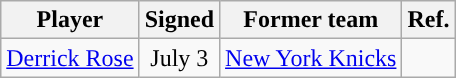<table class="wikitable sortable sortable" style="text-align: center">
<tr>
<th>Player</th>
<th>Signed</th>
<th>Former team</th>
<th>Ref.</th>
</tr>
<tr>
<td><a href='#'>Derrick Rose</a></td>
<td>July 3</td>
<td><a href='#'>New York Knicks</a></td>
<td></td>
</tr>
</table>
